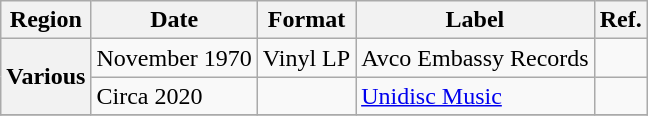<table class="wikitable plainrowheaders">
<tr>
<th scope="col">Region</th>
<th scope="col">Date</th>
<th scope="col">Format</th>
<th scope="col">Label</th>
<th scope="col">Ref.</th>
</tr>
<tr>
<th scope="row" rowspan="2">Various</th>
<td>November 1970</td>
<td>Vinyl LP</td>
<td>Avco Embassy Records</td>
<td></td>
</tr>
<tr>
<td>Circa 2020</td>
<td></td>
<td><a href='#'>Unidisc Music</a></td>
<td></td>
</tr>
<tr>
</tr>
</table>
